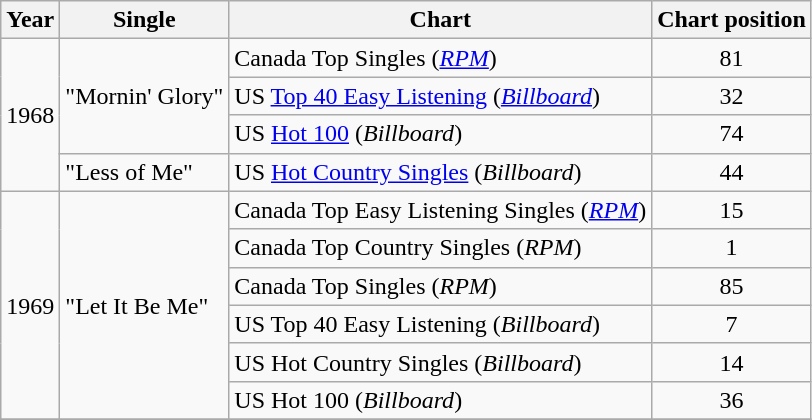<table class="wikitable">
<tr>
<th style="text-align:center;">Year</th>
<th style="text-align:center;">Single</th>
<th style="text-align:center;">Chart</th>
<th style="text-align:center;">Chart position</th>
</tr>
<tr>
<td rowspan = "4">1968</td>
<td rowspan = "3">"Mornin' Glory"</td>
<td>Canada Top Singles (<em><a href='#'>RPM</a></em>)</td>
<td style="text-align:center;">81</td>
</tr>
<tr>
<td>US <a href='#'>Top 40 Easy Listening</a> (<em><a href='#'>Billboard</a></em>)</td>
<td style="text-align:center;">32</td>
</tr>
<tr>
<td>US <a href='#'>Hot 100</a> (<em>Billboard</em>)</td>
<td style="text-align:center;">74</td>
</tr>
<tr>
<td>"Less of Me"</td>
<td>US <a href='#'>Hot Country Singles</a> (<em>Billboard</em>)</td>
<td style="text-align:center;">44</td>
</tr>
<tr>
<td rowspan = "6">1969</td>
<td rowspan = "6">"Let It Be Me"</td>
<td>Canada Top Easy Listening Singles (<em><a href='#'>RPM</a></em>)</td>
<td style="text-align:center;">15</td>
</tr>
<tr>
<td>Canada Top Country Singles (<em>RPM</em>)</td>
<td style="text-align:center;">1</td>
</tr>
<tr>
<td>Canada Top Singles (<em>RPM</em>)</td>
<td style="text-align:center;">85</td>
</tr>
<tr>
<td>US Top 40 Easy Listening (<em>Billboard</em>)</td>
<td style="text-align:center;">7</td>
</tr>
<tr>
<td>US Hot Country Singles (<em>Billboard</em>)</td>
<td style="text-align:center;">14</td>
</tr>
<tr>
<td>US Hot 100 (<em>Billboard</em>)</td>
<td style="text-align:center;">36</td>
</tr>
<tr>
</tr>
</table>
